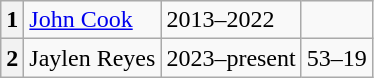<table class=wikitable>
<tr>
<th>1</th>
<td><a href='#'>John Cook</a></td>
<td>2013–2022</td>
<td> </td>
</tr>
<tr>
<th>2</th>
<td>Jaylen Reyes</td>
<td>2023–present</td>
<td>53–19 </td>
</tr>
</table>
